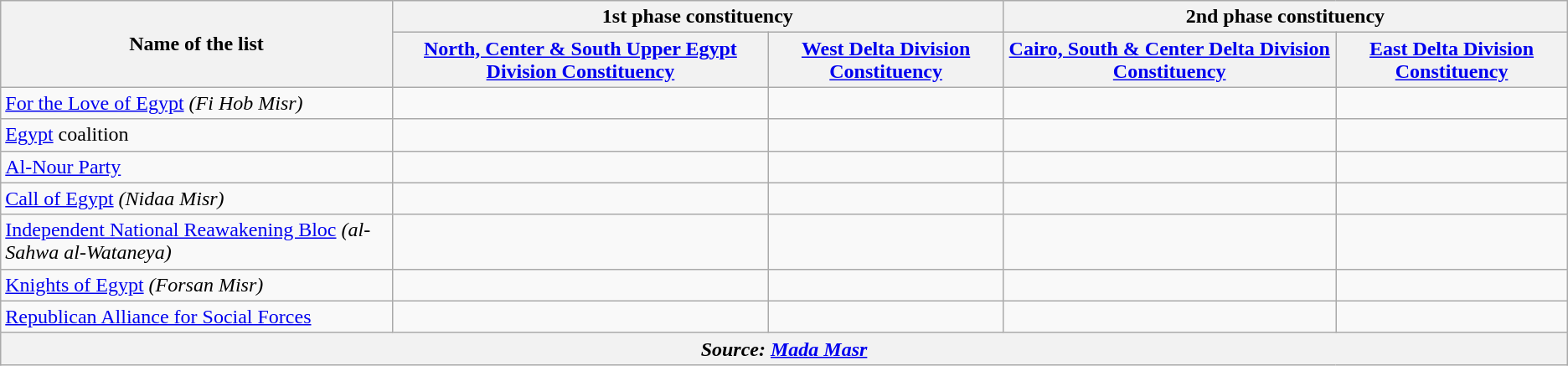<table class="wikitable sortable">
<tr>
<th rowspan=2>Name of the list</th>
<th colspan=2>1st phase constituency</th>
<th colspan=2>2nd phase constituency</th>
</tr>
<tr>
<th><a href='#'>North, Center & South Upper Egypt Division Constituency</a><br></th>
<th><a href='#'>West Delta Division Constituency</a><br></th>
<th><a href='#'>Cairo, South & Center Delta Division Constituency</a><br></th>
<th><a href='#'>East Delta Division Constituency</a><br></th>
</tr>
<tr>
<td><a href='#'>For the Love of Egypt</a> <em>(Fi Hob Misr)</em></td>
<td></td>
<td></td>
<td></td>
<td></td>
</tr>
<tr>
<td><a href='#'>Egypt</a> coalition</td>
<td></td>
<td></td>
<td></td>
<td></td>
</tr>
<tr>
<td><a href='#'>Al-Nour Party</a></td>
<td></td>
<td></td>
<td></td>
<td></td>
</tr>
<tr>
<td><a href='#'>Call of Egypt</a> <em>(Nidaa Misr)</em></td>
<td></td>
<td></td>
<td></td>
<td></td>
</tr>
<tr>
<td><a href='#'>Independent National Reawakening Bloc</a> <em>(al-Sahwa al-Wataneya)</em></td>
<td></td>
<td></td>
<td></td>
<td></td>
</tr>
<tr>
<td><a href='#'>Knights of Egypt</a> <em>(Forsan Misr)</em></td>
<td></td>
<td></td>
<td></td>
<td></td>
</tr>
<tr>
<td><a href='#'>Republican Alliance for Social Forces</a></td>
<td></td>
<td></td>
<td></td>
<td></td>
</tr>
<tr>
<th colspan=5><em>Source: <a href='#'>Mada Masr</a></em></th>
</tr>
</table>
